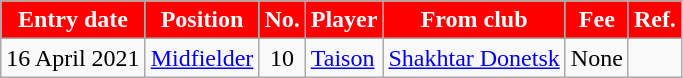<table class="wikitable sortable">
<tr>
<th style="background:#FF0000; color:white;"><strong>Entry date</strong></th>
<th style="background:#FF0000; color:white;"><strong>Position</strong></th>
<th style="background:#FF0000; color:white;"><strong>No.</strong></th>
<th style="background:#FF0000; color:white;"><strong>Player</strong></th>
<th style="background:#FF0000; color:white;"><strong>From club</strong></th>
<th style="background:#FF0000; color:white;"><strong>Fee</strong></th>
<th style="background:#FF0000; color:white;"><strong>Ref.</strong></th>
</tr>
<tr>
<td>16 April 2021</td>
<td><a href='#'>Midfielder</a></td>
<td style="text-align:center;">10</td>
<td style="text-align:left;"> <a href='#'>Taison</a></td>
<td style="text-align:left;"> <a href='#'>Shakhtar Donetsk</a></td>
<td> None</td>
<td></td>
</tr>
</table>
